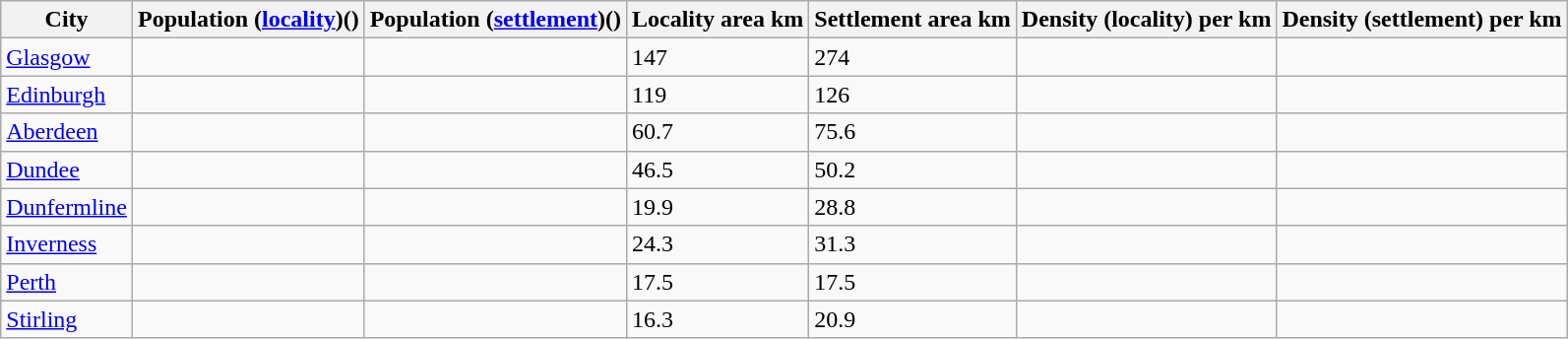<table class="wikitable sortable">
<tr>
<th scope="col">City</th>
<th scope="col">Population (<a href='#'>locality</a>)()</th>
<th scope="col">Population (<a href='#'>settlement</a>)()</th>
<th scope="col">Locality area km</th>
<th scope="col">Settlement area km</th>
<th scope="col">Density (locality) per km</th>
<th scope="col">Density (settlement) per km</th>
</tr>
<tr>
<td><a href='#'>Glasgow</a></td>
<td></td>
<td></td>
<td>147</td>
<td>274</td>
<td></td>
<td></td>
</tr>
<tr>
<td><a href='#'>Edinburgh</a></td>
<td></td>
<td></td>
<td>119</td>
<td>126</td>
<td></td>
<td></td>
</tr>
<tr>
<td><a href='#'>Aberdeen</a></td>
<td></td>
<td></td>
<td>60.7</td>
<td>75.6</td>
<td></td>
<td></td>
</tr>
<tr>
<td><a href='#'>Dundee</a></td>
<td></td>
<td></td>
<td>46.5</td>
<td>50.2</td>
<td></td>
<td></td>
</tr>
<tr>
<td><a href='#'>Dunfermline</a></td>
<td></td>
<td></td>
<td>19.9</td>
<td>28.8</td>
<td></td>
<td></td>
</tr>
<tr>
<td><a href='#'>Inverness</a></td>
<td></td>
<td></td>
<td>24.3</td>
<td>31.3</td>
<td></td>
<td></td>
</tr>
<tr>
<td><a href='#'>Perth</a></td>
<td></td>
<td></td>
<td>17.5</td>
<td>17.5</td>
<td></td>
<td></td>
</tr>
<tr>
<td><a href='#'>Stirling</a></td>
<td></td>
<td></td>
<td>16.3</td>
<td>20.9</td>
<td></td>
<td></td>
</tr>
</table>
